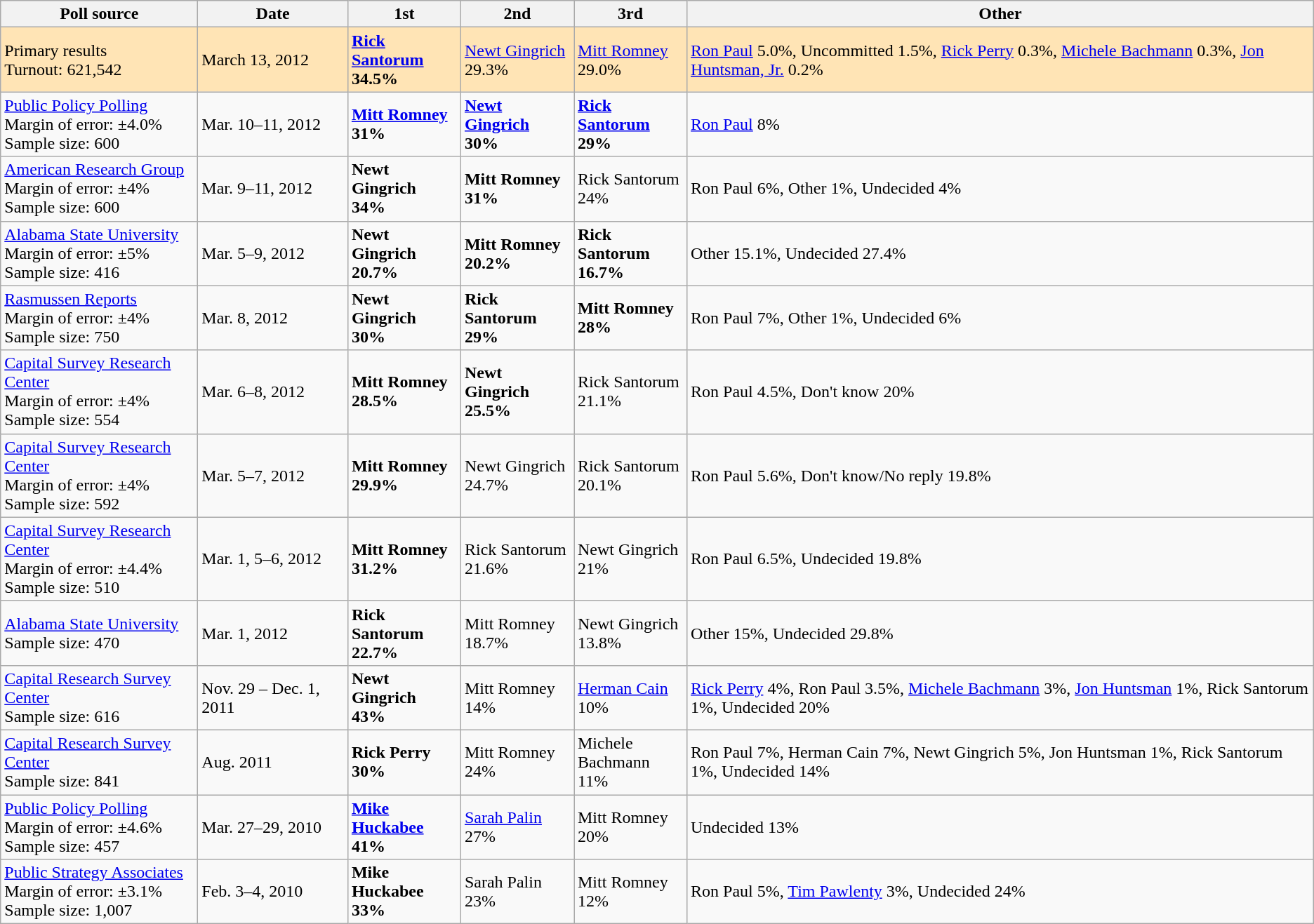<table class="wikitable">
<tr>
<th style="width:180px;">Poll source</th>
<th style="width:135px;">Date</th>
<th style="width:100px;">1st</th>
<th style="width:100px;">2nd</th>
<th style="width:100px;">3rd</th>
<th>Other</th>
</tr>
<tr style="background:Moccasin;">
<td>Primary results<br>Turnout: 621,542</td>
<td>March 13, 2012</td>
<td><strong><a href='#'>Rick Santorum</a> 34.5% </strong></td>
<td><a href='#'>Newt Gingrich</a><br>29.3%</td>
<td><a href='#'>Mitt Romney</a><br>29.0%</td>
<td><a href='#'>Ron Paul</a> 5.0%, Uncommitted 1.5%, <a href='#'>Rick Perry</a> 0.3%, <a href='#'>Michele Bachmann</a> 0.3%, <a href='#'>Jon Huntsman, Jr.</a> 0.2%</td>
</tr>
<tr>
<td><a href='#'>Public Policy Polling </a><br>Margin of error: ±4.0%<br>Sample size: 600</td>
<td>Mar. 10–11, 2012</td>
<td><strong><a href='#'>Mitt Romney</a><br>31%</strong></td>
<td><strong><a href='#'>Newt Gingrich</a><br>30%</strong></td>
<td><strong><a href='#'>Rick Santorum</a><br>29%</strong></td>
<td><a href='#'>Ron Paul</a> 8%</td>
</tr>
<tr>
<td><a href='#'>American Research Group</a><br>Margin of error: ±4%<br>Sample size: 600</td>
<td>Mar. 9–11, 2012</td>
<td><strong>Newt Gingrich<br>34%</strong></td>
<td><strong>Mitt Romney<br>31%</strong></td>
<td>Rick Santorum<br>24%</td>
<td>Ron Paul 6%, Other 1%, Undecided 4%</td>
</tr>
<tr>
<td><a href='#'>Alabama State University</a><br>Margin of error: ±5%<br>Sample size: 416</td>
<td>Mar. 5–9, 2012</td>
<td><strong>Newt Gingrich<br>20.7%</strong></td>
<td><strong>Mitt Romney<br>20.2%</strong></td>
<td><strong>Rick Santorum<br>16.7%</strong></td>
<td>Other 15.1%, Undecided 27.4%</td>
</tr>
<tr>
<td><a href='#'>Rasmussen Reports</a><br>Margin of error: ±4%<br>Sample size: 750</td>
<td>Mar. 8, 2012</td>
<td><strong>Newt Gingrich<br>30%</strong></td>
<td><strong>Rick Santorum<br>29%</strong></td>
<td><strong>Mitt Romney<br>28%</strong></td>
<td>Ron Paul 7%, Other 1%, Undecided 6%</td>
</tr>
<tr>
<td><a href='#'>Capital Survey Research Center</a><br>Margin of error: ±4%<br>Sample size: 554</td>
<td>Mar. 6–8, 2012</td>
<td><strong>Mitt Romney<br>28.5%</strong></td>
<td><strong>Newt Gingrich<br>25.5%</strong></td>
<td>Rick Santorum<br>21.1%</td>
<td>Ron Paul 4.5%, Don't know 20%</td>
</tr>
<tr>
<td><a href='#'>Capital Survey Research Center</a><br>Margin of error: ±4%<br>Sample size: 592</td>
<td>Mar. 5–7, 2012</td>
<td><strong>Mitt Romney<br>29.9%</strong></td>
<td>Newt Gingrich<br>24.7%</td>
<td>Rick Santorum<br>20.1%</td>
<td>Ron Paul 5.6%, Don't know/No reply 19.8%</td>
</tr>
<tr>
<td><a href='#'>Capital Survey Research Center</a><br>Margin of error: ±4.4%<br>Sample size: 510</td>
<td>Mar. 1, 5–6, 2012</td>
<td><strong>Mitt Romney<br>31.2%</strong></td>
<td>Rick Santorum<br>21.6%</td>
<td>Newt Gingrich<br>21%</td>
<td>Ron Paul 6.5%, Undecided 19.8%</td>
</tr>
<tr>
<td><a href='#'>Alabama State University</a><br>Sample size: 470</td>
<td>Mar. 1, 2012</td>
<td><strong>Rick Santorum<br>22.7%</strong></td>
<td>Mitt Romney<br>18.7%</td>
<td>Newt Gingrich<br>13.8%</td>
<td>Other 15%, Undecided 29.8%</td>
</tr>
<tr>
<td><a href='#'>Capital Research Survey Center</a><br>Sample size: 616</td>
<td>Nov. 29 – Dec. 1, 2011</td>
<td><strong>Newt Gingrich<br>43%</strong></td>
<td>Mitt Romney<br>14%</td>
<td><a href='#'>Herman Cain</a><br>10%</td>
<td><a href='#'>Rick Perry</a> 4%, Ron Paul 3.5%, <a href='#'>Michele Bachmann</a> 3%, <a href='#'>Jon Huntsman</a> 1%, Rick Santorum 1%, Undecided 20%</td>
</tr>
<tr>
<td><a href='#'>Capital Research Survey Center</a><br>Sample size: 841</td>
<td>Aug. 2011</td>
<td><strong>Rick Perry<br>30%</strong></td>
<td>Mitt Romney<br>24%</td>
<td>Michele Bachmann<br>11%</td>
<td>Ron Paul 7%, Herman Cain 7%, Newt Gingrich 5%, Jon Huntsman 1%, Rick Santorum 1%, Undecided 14%</td>
</tr>
<tr>
<td><a href='#'>Public Policy Polling</a><br>Margin of error: ±4.6%<br>Sample size: 457</td>
<td>Mar. 27–29, 2010</td>
<td><strong><a href='#'>Mike Huckabee</a><br>41%</strong></td>
<td><a href='#'>Sarah Palin</a><br>27%</td>
<td>Mitt Romney<br>20%</td>
<td>Undecided 13%</td>
</tr>
<tr>
<td><a href='#'>Public Strategy Associates</a><br>Margin of error: ±3.1%<br>Sample size: 1,007</td>
<td>Feb. 3–4, 2010</td>
<td><strong>Mike Huckabee<br>33%</strong></td>
<td>Sarah Palin<br>23%</td>
<td>Mitt Romney<br>12%</td>
<td>Ron Paul 5%, <a href='#'>Tim Pawlenty</a> 3%, Undecided 24%</td>
</tr>
</table>
